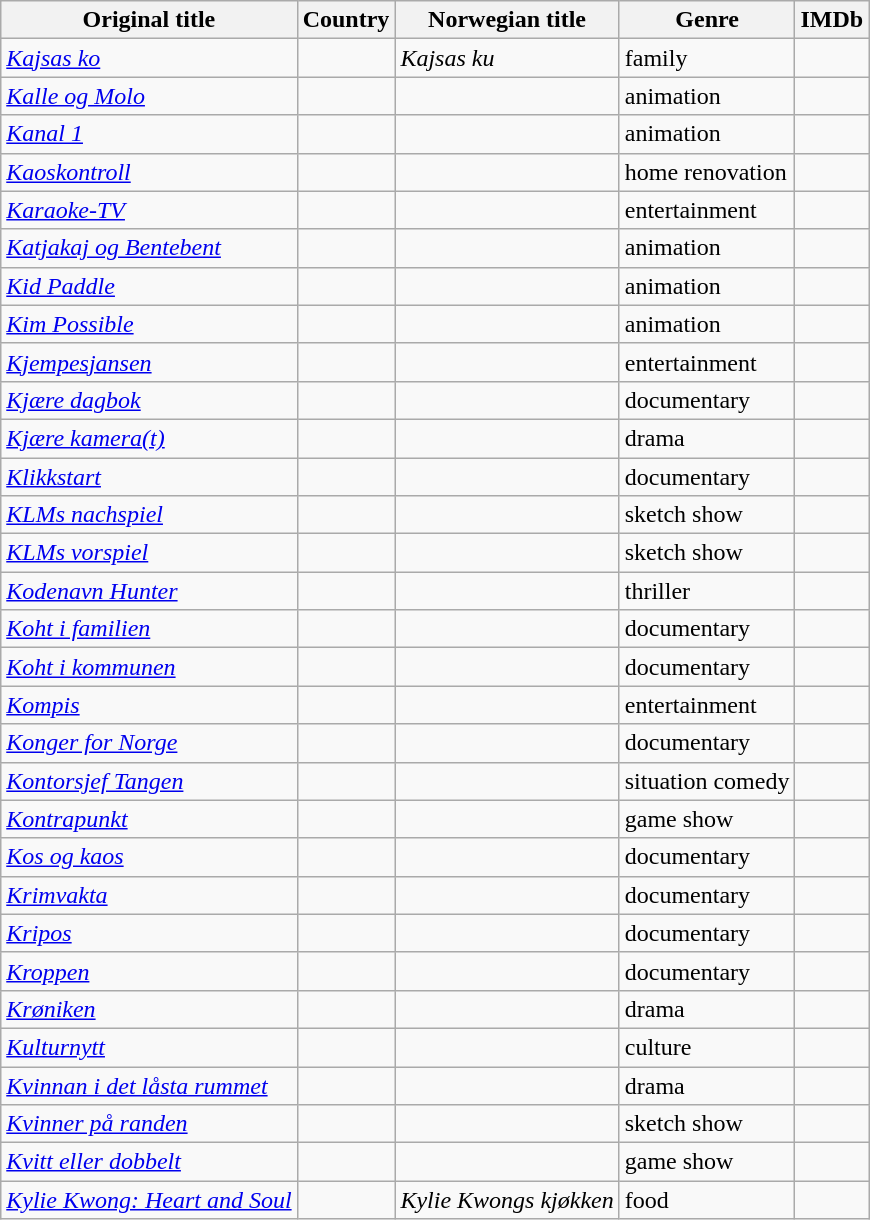<table class="wikitable">
<tr>
<th>Original title</th>
<th>Country</th>
<th>Norwegian title</th>
<th>Genre</th>
<th>IMDb</th>
</tr>
<tr>
<td><em><a href='#'>Kajsas ko</a></em></td>
<td></td>
<td><em>Kajsas ku</em></td>
<td>family</td>
<td></td>
</tr>
<tr>
<td><em><a href='#'>Kalle og Molo</a></em></td>
<td></td>
<td></td>
<td>animation</td>
<td></td>
</tr>
<tr>
<td><em><a href='#'>Kanal 1</a></em></td>
<td></td>
<td></td>
<td>animation</td>
<td></td>
</tr>
<tr>
<td><em><a href='#'>Kaoskontroll</a></em></td>
<td></td>
<td></td>
<td>home renovation</td>
<td></td>
</tr>
<tr>
<td><em><a href='#'>Karaoke-TV</a></em></td>
<td></td>
<td></td>
<td>entertainment</td>
<td></td>
</tr>
<tr>
<td><em><a href='#'>Katjakaj og Bentebent</a></em></td>
<td></td>
<td></td>
<td>animation</td>
<td></td>
</tr>
<tr>
<td><em><a href='#'>Kid Paddle</a></em></td>
<td> <br></td>
<td></td>
<td>animation</td>
<td></td>
</tr>
<tr>
<td><em><a href='#'>Kim Possible</a></em></td>
<td></td>
<td></td>
<td>animation</td>
<td></td>
</tr>
<tr>
<td><em><a href='#'>Kjempesjansen</a></em></td>
<td></td>
<td></td>
<td>entertainment</td>
<td></td>
</tr>
<tr>
<td><em><a href='#'>Kjære dagbok</a></em></td>
<td></td>
<td></td>
<td>documentary</td>
<td></td>
</tr>
<tr>
<td><em><a href='#'>Kjære kamera(t)</a></em></td>
<td></td>
<td></td>
<td>drama</td>
<td></td>
</tr>
<tr>
<td><em><a href='#'>Klikkstart</a></em></td>
<td></td>
<td></td>
<td>documentary</td>
<td></td>
</tr>
<tr>
<td><em><a href='#'>KLMs nachspiel</a></em></td>
<td></td>
<td></td>
<td>sketch show</td>
<td></td>
</tr>
<tr>
<td><em><a href='#'>KLMs vorspiel</a></em></td>
<td></td>
<td></td>
<td>sketch show</td>
<td></td>
</tr>
<tr>
<td><em><a href='#'>Kodenavn Hunter</a></em></td>
<td></td>
<td></td>
<td>thriller</td>
<td></td>
</tr>
<tr>
<td><em><a href='#'>Koht i familien</a></em></td>
<td></td>
<td></td>
<td>documentary</td>
<td></td>
</tr>
<tr>
<td><em><a href='#'>Koht i kommunen</a></em></td>
<td></td>
<td></td>
<td>documentary</td>
<td></td>
</tr>
<tr>
<td><em><a href='#'>Kompis</a></em></td>
<td></td>
<td></td>
<td>entertainment</td>
<td></td>
</tr>
<tr>
<td><em><a href='#'>Konger for Norge</a></em></td>
<td></td>
<td></td>
<td>documentary</td>
<td></td>
</tr>
<tr>
<td><em><a href='#'>Kontorsjef Tangen</a></em></td>
<td></td>
<td></td>
<td>situation comedy</td>
<td></td>
</tr>
<tr>
<td><em><a href='#'>Kontrapunkt</a></em></td>
<td> <br> </td>
<td></td>
<td>game show</td>
<td></td>
</tr>
<tr>
<td><em><a href='#'>Kos og kaos</a></em></td>
<td></td>
<td></td>
<td>documentary</td>
<td></td>
</tr>
<tr>
<td><em><a href='#'>Krimvakta</a></em></td>
<td></td>
<td></td>
<td>documentary</td>
<td></td>
</tr>
<tr>
<td><em><a href='#'>Kripos</a></em></td>
<td></td>
<td></td>
<td>documentary</td>
<td></td>
</tr>
<tr>
<td><em><a href='#'>Kroppen</a></em></td>
<td></td>
<td></td>
<td>documentary</td>
<td></td>
</tr>
<tr>
<td><em><a href='#'>Krøniken</a></em></td>
<td> <br> </td>
<td></td>
<td>drama</td>
<td></td>
</tr>
<tr>
<td><em><a href='#'>Kulturnytt</a></em></td>
<td></td>
<td></td>
<td>culture</td>
<td></td>
</tr>
<tr>
<td><em><a href='#'>Kvinnan i det låsta rummet</a></em></td>
<td></td>
<td></td>
<td>drama</td>
<td></td>
</tr>
<tr>
<td><em><a href='#'>Kvinner på randen</a></em></td>
<td></td>
<td></td>
<td>sketch show</td>
<td></td>
</tr>
<tr>
<td><em><a href='#'>Kvitt eller dobbelt</a></em></td>
<td></td>
<td></td>
<td>game show</td>
<td></td>
</tr>
<tr>
<td><em><a href='#'>Kylie Kwong: Heart and Soul</a></em></td>
<td></td>
<td><em>Kylie Kwongs kjøkken</em></td>
<td>food</td>
<td></td>
</tr>
</table>
